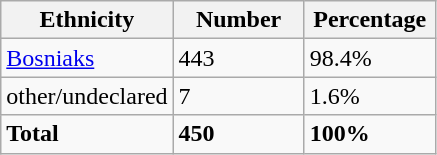<table class="wikitable">
<tr>
<th width="100px">Ethnicity</th>
<th width="80px">Number</th>
<th width="80px">Percentage</th>
</tr>
<tr>
<td><a href='#'>Bosniaks</a></td>
<td>443</td>
<td>98.4%</td>
</tr>
<tr>
<td>other/undeclared</td>
<td>7</td>
<td>1.6%</td>
</tr>
<tr>
<td><strong>Total</strong></td>
<td><strong>450</strong></td>
<td><strong>100%</strong></td>
</tr>
</table>
